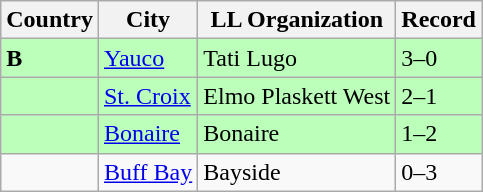<table class="wikitable">
<tr>
<th>Country</th>
<th>City</th>
<th>LL Organization</th>
<th>Record</th>
</tr>
<tr bgcolor=#bbffbb>
<td><strong> B</strong></td>
<td><a href='#'>Yauco</a></td>
<td>Tati Lugo</td>
<td>3–0</td>
</tr>
<tr bgcolor=#bbffbb>
<td><strong></strong></td>
<td><a href='#'>St. Croix</a></td>
<td>Elmo Plaskett West</td>
<td>2–1</td>
</tr>
<tr bgcolor=#bbffbb>
<td><strong></strong></td>
<td><a href='#'>Bonaire</a></td>
<td>Bonaire</td>
<td>1–2</td>
</tr>
<tr>
<td><strong></strong></td>
<td><a href='#'>Buff Bay</a></td>
<td>Bayside</td>
<td>0–3</td>
</tr>
</table>
